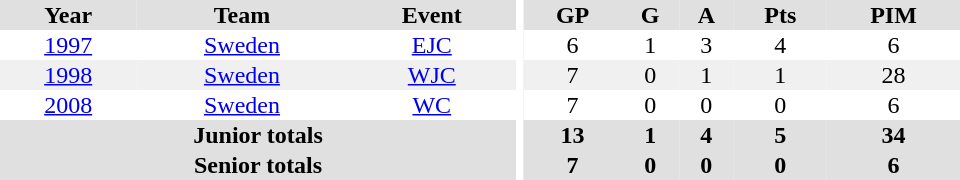<table border="0" cellpadding="1" cellspacing="0" ID="Table3" style="text-align:center; width:40em">
<tr bgcolor="#e0e0e0">
<th>Year</th>
<th>Team</th>
<th>Event</th>
<th rowspan="102" bgcolor="#ffffff"></th>
<th>GP</th>
<th>G</th>
<th>A</th>
<th>Pts</th>
<th>PIM</th>
</tr>
<tr>
<td><a href='#'>1997</a></td>
<td><a href='#'>Sweden</a></td>
<td><a href='#'>EJC</a></td>
<td>6</td>
<td>1</td>
<td>3</td>
<td>4</td>
<td>6</td>
</tr>
<tr bgcolor="#f0f0f0">
<td><a href='#'>1998</a></td>
<td><a href='#'>Sweden</a></td>
<td><a href='#'>WJC</a></td>
<td>7</td>
<td>0</td>
<td>1</td>
<td>1</td>
<td>28</td>
</tr>
<tr>
<td><a href='#'>2008</a></td>
<td><a href='#'>Sweden</a></td>
<td><a href='#'>WC</a></td>
<td>7</td>
<td>0</td>
<td>0</td>
<td>0</td>
<td>6</td>
</tr>
<tr bgcolor="#e0e0e0">
<th colspan=3>Junior totals</th>
<th>13</th>
<th>1</th>
<th>4</th>
<th>5</th>
<th>34</th>
</tr>
<tr bgcolor="#e0e0e0">
<th colspan=3>Senior totals</th>
<th>7</th>
<th>0</th>
<th>0</th>
<th>0</th>
<th>6</th>
</tr>
</table>
